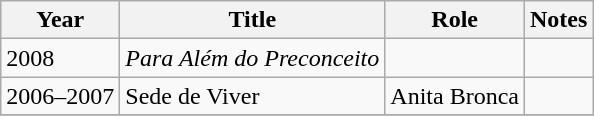<table class="wikitable">
<tr>
<th>Year</th>
<th>Title</th>
<th>Role</th>
<th>Notes</th>
</tr>
<tr>
<td>2008</td>
<td><em>Para Além do Preconceito</em></td>
<td></td>
<td></td>
</tr>
<tr>
<td>2006–2007</td>
<td>Sede de Viver<em></td>
<td>Anita Bronca</td>
<td></td>
</tr>
<tr>
</tr>
</table>
